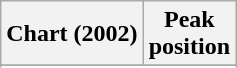<table class="wikitable sortable">
<tr>
<th align="left">Chart (2002)</th>
<th align="left">Peak<br>position</th>
</tr>
<tr>
</tr>
<tr>
</tr>
</table>
